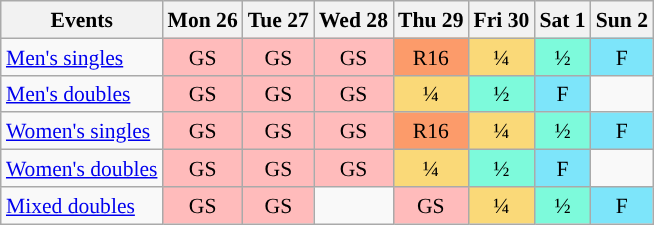<table class="wikitable" style="margin:0.5em auto; font-size:90%; line-height:1.25em; text-align:center">
<tr>
<th>Events</th>
<th>Mon 26</th>
<th>Tue 27</th>
<th>Wed 28</th>
<th>Thu 29</th>
<th>Fri 30</th>
<th>Sat 1</th>
<th>Sun 2</th>
</tr>
<tr>
<td style="text-align:left;"><a href='#'>Men's singles</a></td>
<td style="background-color:#FFBBBB">GS</td>
<td style="background-color:#FFBBBB">GS</td>
<td style="background-color:#FFBBBB">GS</td>
<td style="background-color:#FC9B6A">R16</td>
<td style="background-color:#FAD978">¼</td>
<td style="background-color:#7DFADB">½</td>
<td style="background-color:#7DE5FA">F</td>
</tr>
<tr>
<td style="text-align:left;"><a href='#'>Men's doubles</a></td>
<td style="background-color:#FFBBBB">GS</td>
<td style="background-color:#FFBBBB">GS</td>
<td style="background-color:#FFBBBB">GS</td>
<td style="background-color:#FAD978">¼</td>
<td style="background-color:#7DFADB">½</td>
<td style="background-color:#7DE5FA">F</td>
<td></td>
</tr>
<tr>
<td style="text-align:left;"><a href='#'>Women's singles</a></td>
<td style="background-color:#FFBBBB">GS</td>
<td style="background-color:#FFBBBB">GS</td>
<td style="background-color:#FFBBBB">GS</td>
<td style="background-color:#FC9B6A">R16</td>
<td style="background-color:#FAD978">¼</td>
<td style="background-color:#7DFADB">½</td>
<td style="background-color:#7DE5FA">F</td>
</tr>
<tr>
<td style="text-align:left;"><a href='#'>Women's doubles</a></td>
<td style="background-color:#FFBBBB">GS</td>
<td style="background-color:#FFBBBB">GS</td>
<td style="background-color:#FFBBBB">GS</td>
<td style="background-color:#FAD978">¼</td>
<td style="background-color:#7DFADB">½</td>
<td style="background-color:#7DE5FA">F</td>
<td></td>
</tr>
<tr>
<td style="text-align:left;"><a href='#'>Mixed doubles</a></td>
<td style="background-color:#FFBBBB">GS</td>
<td style="background-color:#FFBBBB">GS</td>
<td></td>
<td style="background-color:#FFBBBB">GS</td>
<td style="background-color:#FAD978">¼</td>
<td style="background-color:#7DFADB">½</td>
<td style="background-color:#7DE5FA">F</td>
</tr>
</table>
